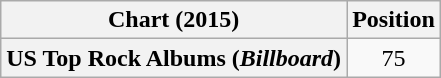<table class="wikitable plainrowheaders" style="text-align:center">
<tr>
<th scope="col">Chart (2015)</th>
<th scope="col">Position</th>
</tr>
<tr>
<th scope="row">US Top Rock Albums (<em>Billboard</em>)</th>
<td>75</td>
</tr>
</table>
